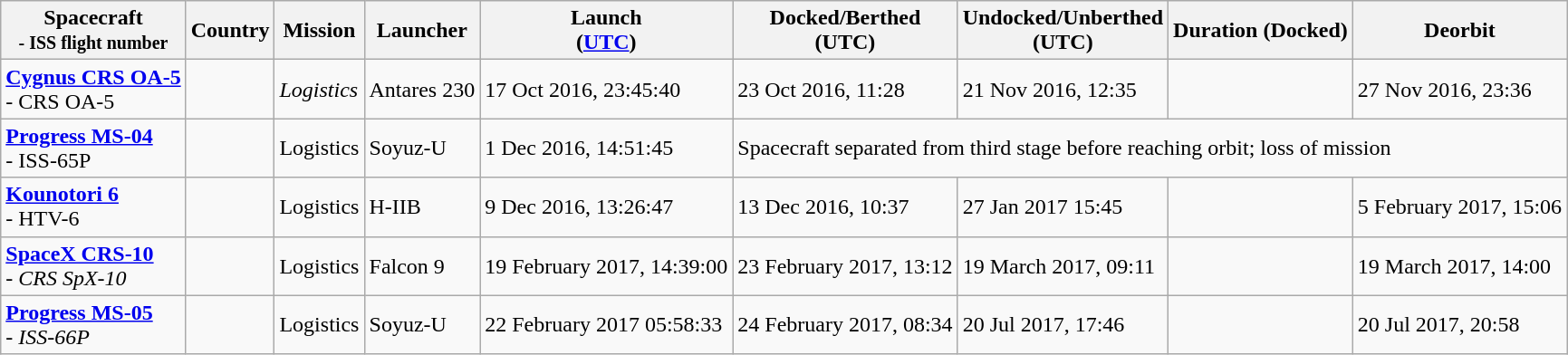<table class="wikitable sticky-header">
<tr>
<th>Spacecraft<br><small>- ISS flight number</small></th>
<th>Country</th>
<th>Mission</th>
<th>Launcher</th>
<th>Launch<br>(<a href='#'>UTC</a>)</th>
<th>Docked/Berthed<br>(UTC) </th>
<th>Undocked/Unberthed<br>(UTC)</th>
<th>Duration (Docked)</th>
<th>Deorbit</th>
</tr>
<tr>
<td><strong><a href='#'>Cygnus CRS OA-5</a></strong><br> - CRS OA-5</td>
<td></td>
<td><em>Logistics</em></td>
<td>Antares 230</td>
<td>17 Oct 2016, 23:45:40</td>
<td>23 Oct 2016, 11:28</td>
<td>21 Nov 2016, 12:35</td>
<td></td>
<td>27 Nov 2016, 23:36</td>
</tr>
<tr>
<td><strong><a href='#'>Progress MS-04</a></strong><br> - ISS-65P<em></td>
<td></td>
<td></em>Logistics<em></td>
<td>Soyuz-U</td>
<td>1 Dec 2016, 14:51:45</td>
<td colspan=4></em>Spacecraft separated from third stage before reaching orbit; loss of mission<em></td>
</tr>
<tr>
<td><strong><a href='#'>Kounotori 6</a></strong><br> - HTV-6</td>
<td></td>
<td></em>Logistics<em></td>
<td>H-IIB</td>
<td>9 Dec 2016,  13:26:47</td>
<td>13 Dec 2016, 10:37</td>
<td>27 Jan 2017  15:45 </td>
<td></td>
<td>5 February 2017, 15:06</td>
</tr>
<tr>
<td><strong><a href='#'>SpaceX CRS-10</a></strong> </em><br> <em> - CRS SpX-10</td>
<td></td>
<td></em>Logistics<em></td>
<td>Falcon 9</td>
<td>19 February 2017, 14:39:00</td>
<td>23 February 2017, 13:12</td>
<td>19 March 2017, 09:11</td>
<td></td>
<td>19 March 2017, 14:00</td>
</tr>
<tr>
<td><strong><a href='#'>Progress MS-05</a></strong> </em><br> <em> - ISS-66P</td>
<td></td>
<td></em>Logistics<em></td>
<td>Soyuz-U</td>
<td>22 February 2017 05:58:33 </td>
<td>24 February 2017, 08:34</td>
<td>20 Jul 2017, 17:46</td>
<td></td>
<td>20 Jul 2017, 20:58</td>
</tr>
</table>
